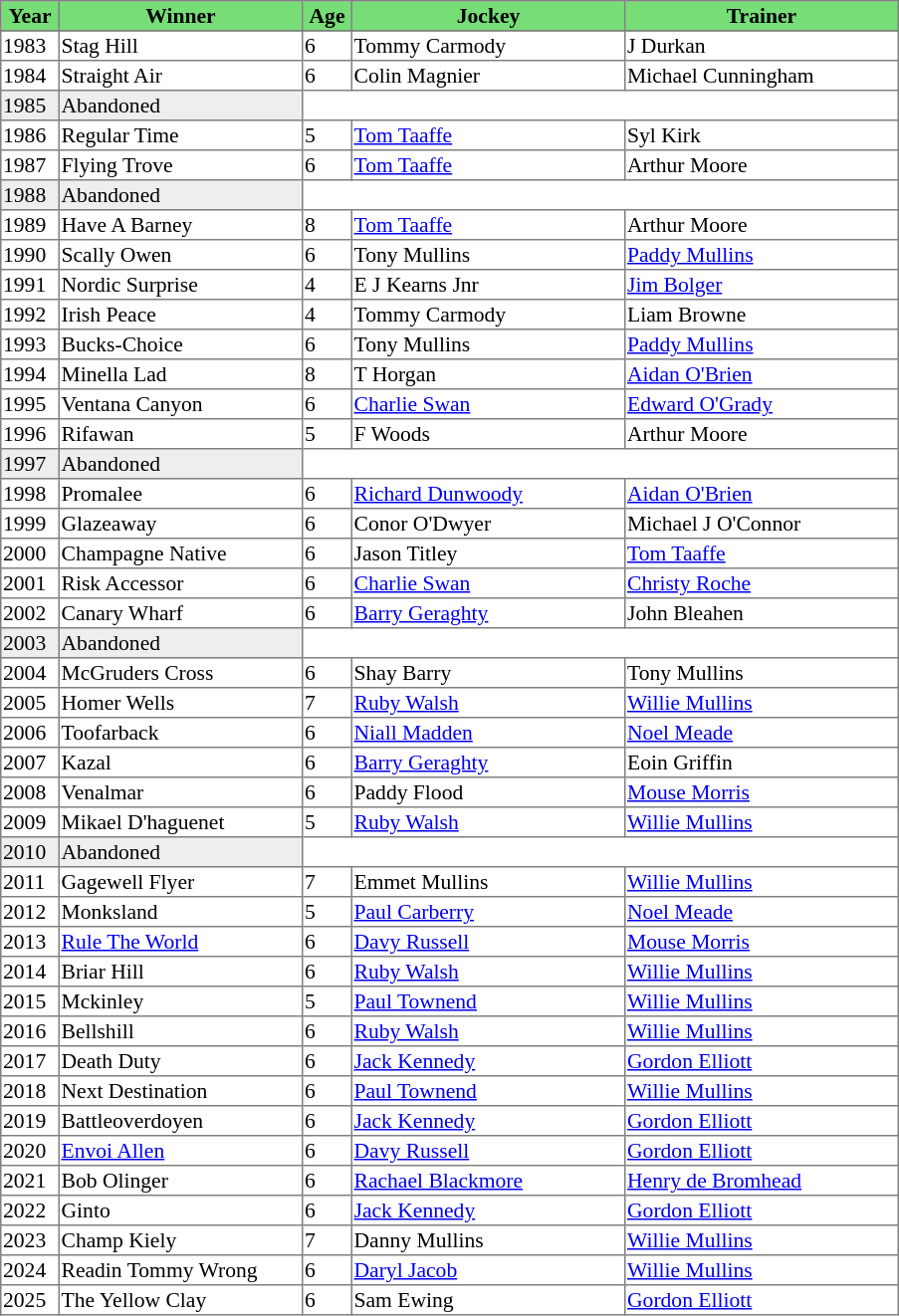<table class = "sortable" | border="1" style="border-collapse: collapse; font-size:90%">
<tr bgcolor="#77dd77" align="center">
<th style="width:36px"><strong>Year</strong></th>
<th style="width:160px"><strong>Winner</strong></th>
<th style="width:30px"><strong>Age</strong></th>
<th style="width:180px"><strong>Jockey</strong></th>
<th style="width:180px"><strong>Trainer</strong></th>
</tr>
<tr bgcolor="#eeeeee">
</tr>
<tr>
<td>1983</td>
<td>Stag Hill</td>
<td>6</td>
<td>Tommy Carmody</td>
<td>J Durkan</td>
</tr>
<tr>
<td>1984</td>
<td>Straight Air</td>
<td>6</td>
<td>Colin Magnier</td>
<td>Michael Cunningham</td>
</tr>
<tr bgcolor="#eeeeee">
<td>1985<br><td>Abandoned</td></td>
</tr>
<tr>
<td>1986</td>
<td>Regular Time</td>
<td>5</td>
<td><a href='#'>Tom Taaffe</a></td>
<td>Syl Kirk</td>
</tr>
<tr>
<td>1987</td>
<td>Flying Trove</td>
<td>6</td>
<td><a href='#'>Tom Taaffe</a></td>
<td>Arthur Moore</td>
</tr>
<tr bgcolor="#eeeeee">
<td>1988<br><td>Abandoned</td></td>
</tr>
<tr>
<td>1989</td>
<td>Have A Barney</td>
<td>8</td>
<td><a href='#'>Tom Taaffe</a></td>
<td>Arthur Moore</td>
</tr>
<tr>
<td>1990</td>
<td>Scally Owen</td>
<td>6</td>
<td>Tony Mullins</td>
<td><a href='#'>Paddy Mullins</a></td>
</tr>
<tr>
<td>1991</td>
<td>Nordic Surprise</td>
<td>4</td>
<td>E J Kearns Jnr</td>
<td><a href='#'>Jim Bolger</a></td>
</tr>
<tr>
<td>1992</td>
<td>Irish Peace</td>
<td>4</td>
<td>Tommy Carmody</td>
<td>Liam Browne</td>
</tr>
<tr>
<td>1993</td>
<td>Bucks-Choice</td>
<td>6</td>
<td>Tony Mullins</td>
<td><a href='#'>Paddy Mullins</a></td>
</tr>
<tr>
<td>1994</td>
<td>Minella Lad</td>
<td>8</td>
<td>T Horgan</td>
<td><a href='#'>Aidan O'Brien</a></td>
</tr>
<tr>
<td>1995</td>
<td>Ventana Canyon</td>
<td>6</td>
<td><a href='#'>Charlie Swan</a></td>
<td><a href='#'>Edward O'Grady</a></td>
</tr>
<tr>
<td>1996</td>
<td>Rifawan</td>
<td>5</td>
<td>F Woods</td>
<td>Arthur Moore</td>
</tr>
<tr bgcolor="#eeeeee">
<td>1997<br><td>Abandoned</td></td>
</tr>
<tr>
<td>1998</td>
<td>Promalee</td>
<td>6</td>
<td><a href='#'>Richard Dunwoody</a></td>
<td><a href='#'>Aidan O'Brien</a></td>
</tr>
<tr>
<td>1999</td>
<td>Glazeaway</td>
<td>6</td>
<td>Conor O'Dwyer</td>
<td>Michael J O'Connor</td>
</tr>
<tr>
<td>2000</td>
<td>Champagne Native</td>
<td>6</td>
<td>Jason Titley</td>
<td><a href='#'>Tom Taaffe</a></td>
</tr>
<tr>
<td>2001</td>
<td>Risk Accessor</td>
<td>6</td>
<td><a href='#'>Charlie Swan</a></td>
<td><a href='#'>Christy Roche</a></td>
</tr>
<tr>
<td>2002</td>
<td>Canary Wharf</td>
<td>6</td>
<td><a href='#'>Barry Geraghty</a></td>
<td>John Bleahen</td>
</tr>
<tr bgcolor="#eeeeee">
<td>2003<br><td>Abandoned</td></td>
</tr>
<tr>
<td>2004</td>
<td>McGruders Cross</td>
<td>6</td>
<td>Shay Barry</td>
<td>Tony Mullins</td>
</tr>
<tr>
<td>2005</td>
<td>Homer Wells</td>
<td>7</td>
<td><a href='#'>Ruby Walsh</a></td>
<td><a href='#'>Willie Mullins</a></td>
</tr>
<tr>
<td>2006</td>
<td>Toofarback</td>
<td>6</td>
<td><a href='#'>Niall Madden</a></td>
<td><a href='#'>Noel Meade</a></td>
</tr>
<tr>
<td>2007</td>
<td>Kazal</td>
<td>6</td>
<td><a href='#'>Barry Geraghty</a></td>
<td>Eoin Griffin</td>
</tr>
<tr>
<td>2008</td>
<td>Venalmar</td>
<td>6</td>
<td>Paddy Flood</td>
<td><a href='#'>Mouse Morris</a></td>
</tr>
<tr>
<td>2009</td>
<td>Mikael D'haguenet</td>
<td>5</td>
<td><a href='#'>Ruby Walsh</a></td>
<td><a href='#'>Willie Mullins</a></td>
</tr>
<tr bgcolor="#eeeeee">
<td>2010<br><td>Abandoned</td></td>
</tr>
<tr>
<td>2011</td>
<td>Gagewell Flyer</td>
<td>7</td>
<td>Emmet Mullins</td>
<td><a href='#'>Willie Mullins</a></td>
</tr>
<tr>
<td>2012</td>
<td>Monksland</td>
<td>5</td>
<td><a href='#'>Paul Carberry</a></td>
<td><a href='#'>Noel Meade</a></td>
</tr>
<tr>
<td>2013</td>
<td><a href='#'>Rule The World</a></td>
<td>6</td>
<td><a href='#'>Davy Russell</a></td>
<td><a href='#'>Mouse Morris</a></td>
</tr>
<tr>
<td>2014</td>
<td>Briar Hill</td>
<td>6</td>
<td><a href='#'>Ruby Walsh</a></td>
<td><a href='#'>Willie Mullins</a></td>
</tr>
<tr>
<td>2015</td>
<td>Mckinley</td>
<td>5</td>
<td><a href='#'>Paul Townend</a></td>
<td><a href='#'>Willie Mullins</a></td>
</tr>
<tr>
<td>2016</td>
<td>Bellshill</td>
<td>6</td>
<td><a href='#'>Ruby Walsh</a></td>
<td><a href='#'>Willie Mullins</a></td>
</tr>
<tr>
<td>2017</td>
<td>Death Duty</td>
<td>6</td>
<td><a href='#'>Jack Kennedy</a></td>
<td><a href='#'>Gordon Elliott</a></td>
</tr>
<tr>
<td>2018</td>
<td>Next Destination</td>
<td>6</td>
<td><a href='#'>Paul Townend</a></td>
<td><a href='#'>Willie Mullins</a></td>
</tr>
<tr>
<td>2019</td>
<td>Battleoverdoyen</td>
<td>6</td>
<td><a href='#'>Jack Kennedy</a></td>
<td><a href='#'>Gordon Elliott</a></td>
</tr>
<tr>
<td>2020</td>
<td><a href='#'>Envoi Allen</a></td>
<td>6</td>
<td><a href='#'>Davy Russell</a></td>
<td><a href='#'>Gordon Elliott</a></td>
</tr>
<tr>
<td>2021</td>
<td>Bob Olinger</td>
<td>6</td>
<td><a href='#'>Rachael Blackmore</a></td>
<td><a href='#'>Henry de Bromhead</a></td>
</tr>
<tr>
<td>2022</td>
<td>Ginto</td>
<td>6</td>
<td><a href='#'>Jack Kennedy</a></td>
<td><a href='#'>Gordon Elliott</a></td>
</tr>
<tr>
<td>2023</td>
<td>Champ Kiely</td>
<td>7</td>
<td>Danny Mullins</td>
<td><a href='#'>Willie Mullins</a></td>
</tr>
<tr>
<td>2024</td>
<td>Readin Tommy Wrong</td>
<td>6</td>
<td><a href='#'>Daryl Jacob</a></td>
<td><a href='#'>Willie Mullins</a></td>
</tr>
<tr>
<td>2025</td>
<td>The Yellow Clay</td>
<td>6</td>
<td>Sam Ewing</td>
<td><a href='#'>Gordon Elliott</a></td>
</tr>
</table>
